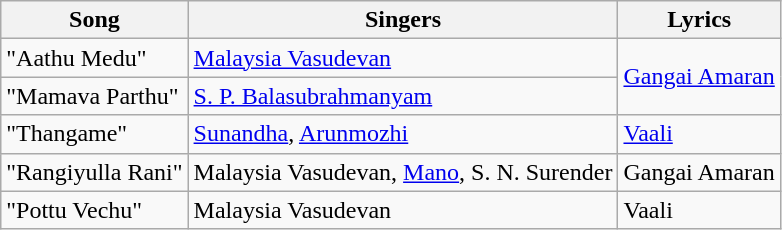<table class="wikitable">
<tr>
<th>Song</th>
<th>Singers</th>
<th>Lyrics</th>
</tr>
<tr>
<td>"Aathu Medu"</td>
<td><a href='#'>Malaysia Vasudevan</a></td>
<td rowspan=2><a href='#'>Gangai Amaran</a></td>
</tr>
<tr>
<td>"Mamava Parthu"</td>
<td><a href='#'>S. P. Balasubrahmanyam</a></td>
</tr>
<tr>
<td>"Thangame"</td>
<td><a href='#'>Sunandha</a>, <a href='#'>Arunmozhi</a></td>
<td><a href='#'>Vaali</a></td>
</tr>
<tr>
<td>"Rangiyulla Rani"</td>
<td>Malaysia Vasudevan, <a href='#'>Mano</a>, S. N. Surender</td>
<td>Gangai Amaran</td>
</tr>
<tr>
<td>"Pottu Vechu"</td>
<td>Malaysia Vasudevan</td>
<td>Vaali</td>
</tr>
</table>
